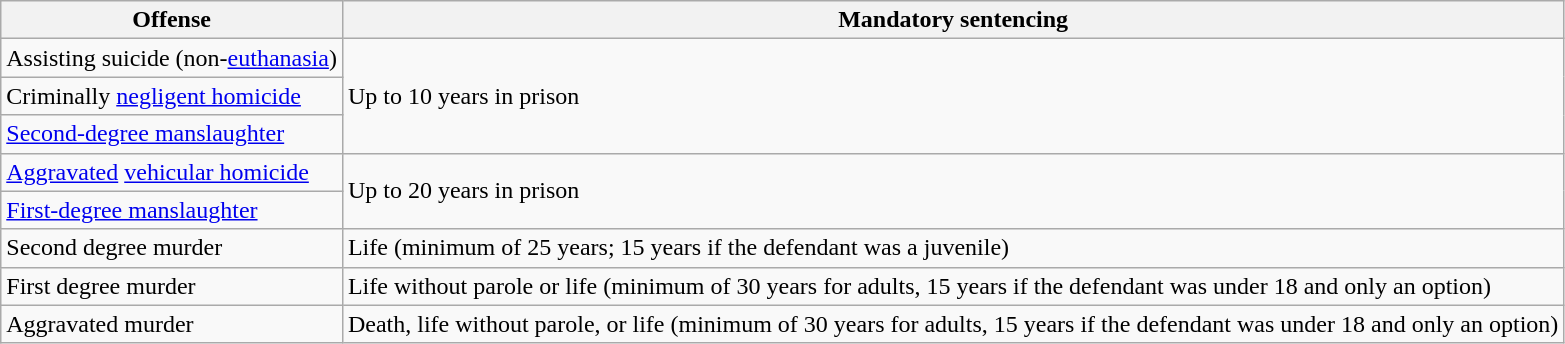<table class="wikitable">
<tr>
<th>Offense</th>
<th>Mandatory sentencing</th>
</tr>
<tr>
<td>Assisting suicide (non-<a href='#'>euthanasia</a>)</td>
<td rowspan="3">Up to 10 years in prison</td>
</tr>
<tr>
<td>Criminally <a href='#'>negligent homicide</a></td>
</tr>
<tr>
<td><a href='#'>Second-degree manslaughter</a></td>
</tr>
<tr>
<td><a href='#'>Aggravated</a> <a href='#'>vehicular homicide</a></td>
<td rowspan="2">Up to 20 years in prison</td>
</tr>
<tr>
<td><a href='#'>First-degree manslaughter</a></td>
</tr>
<tr>
<td>Second degree murder</td>
<td>Life (minimum of 25 years; 15 years if the defendant was a juvenile)</td>
</tr>
<tr>
<td>First degree murder</td>
<td>Life without parole or life (minimum of 30 years for adults, 15 years if the defendant was under 18 and only an option)</td>
</tr>
<tr>
<td>Aggravated murder</td>
<td>Death, life without parole, or life (minimum of 30 years for adults, 15 years if the defendant was under 18 and only an option)</td>
</tr>
</table>
